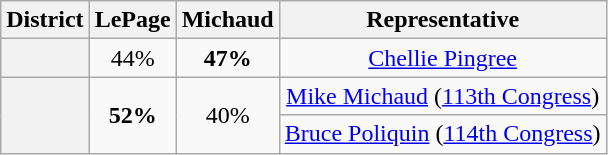<table class=wikitable>
<tr>
<th>District</th>
<th>LePage</th>
<th>Michaud</th>
<th>Representative</th>
</tr>
<tr align=center>
<th></th>
<td>44%</td>
<td><strong>47%</strong></td>
<td><a href='#'>Chellie Pingree</a></td>
</tr>
<tr align=center>
<th rowspan=2 ></th>
<td rowspan=2><strong>52%</strong></td>
<td rowspan=2>40%</td>
<td><a href='#'>Mike Michaud</a> (<a href='#'>113th Congress</a>)</td>
</tr>
<tr align=center>
<td><a href='#'>Bruce Poliquin</a> (<a href='#'>114th Congress</a>)</td>
</tr>
</table>
